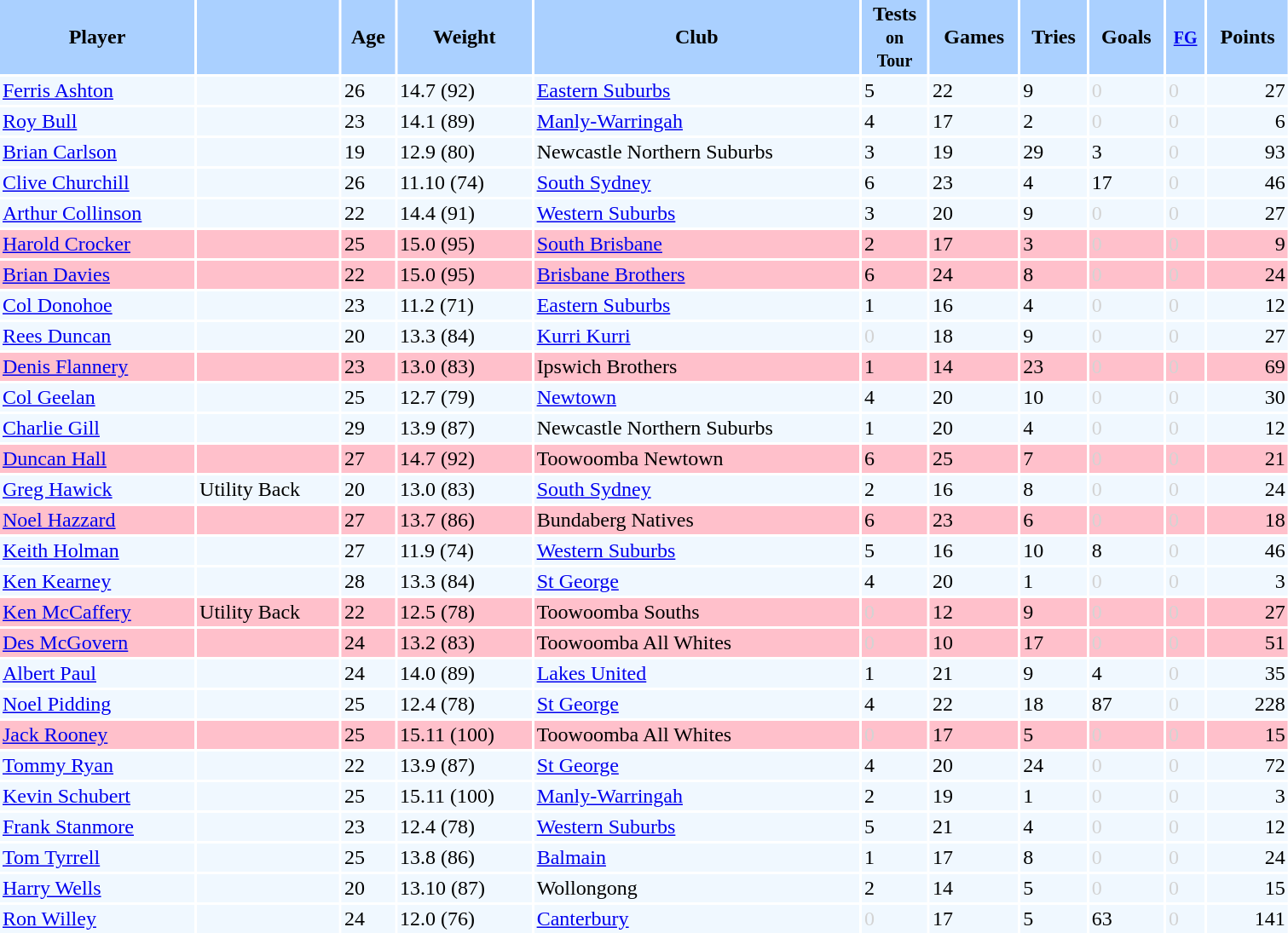<table class="sortable" border="0" cellspacing="2" cellpadding="2" style="width:80%;" style="text-align:center;">
<tr style="background:#AAD0FF">
<th>Player</th>
<th></th>
<th>Age</th>
<th>Weight</th>
<th>Club</th>
<th>Tests<br><small>on<br>Tour</small></th>
<th>Games</th>
<th>Tries</th>
<th>Goals</th>
<th><small><a href='#'>FG</a></small></th>
<th>Points</th>
</tr>
<tr bgcolor=#F0F8FF>
<td align=left><a href='#'>Ferris Ashton</a></td>
<td></td>
<td>26</td>
<td>14.7 (92)</td>
<td align=left> <a href='#'>Eastern Suburbs</a></td>
<td>5</td>
<td>22</td>
<td>9</td>
<td style="color:lightgray">0</td>
<td style="color:lightgray">0</td>
<td align=right>27</td>
</tr>
<tr bgcolor=#F0F8FF>
<td align=left><a href='#'>Roy Bull</a></td>
<td></td>
<td>23</td>
<td>14.1 (89)</td>
<td align=left> <a href='#'>Manly-Warringah</a></td>
<td>4</td>
<td>17</td>
<td>2</td>
<td style="color:lightgray">0</td>
<td style="color:lightgray">0</td>
<td align=right>6</td>
</tr>
<tr bgcolor=#F0F8FF>
<td align=left><a href='#'>Brian Carlson</a></td>
<td></td>
<td>19</td>
<td>12.9 (80)</td>
<td align=left> Newcastle Northern Suburbs</td>
<td>3</td>
<td>19</td>
<td>29</td>
<td>3</td>
<td style="color:lightgray">0</td>
<td align=right>93</td>
</tr>
<tr bgcolor=#F0F8FF>
<td align=left><a href='#'>Clive Churchill</a></td>
<td></td>
<td>26</td>
<td>11.10 (74)</td>
<td align=left> <a href='#'>South Sydney</a></td>
<td>6</td>
<td>23</td>
<td>4</td>
<td>17</td>
<td style="color:lightgray">0</td>
<td align=right>46</td>
</tr>
<tr bgcolor=#F0F8FF>
<td align=left><a href='#'>Arthur Collinson</a></td>
<td></td>
<td>22</td>
<td>14.4 (91)</td>
<td align=left> <a href='#'>Western Suburbs</a></td>
<td>3</td>
<td>20</td>
<td>9</td>
<td style="color:lightgray">0</td>
<td style="color:lightgray">0</td>
<td align=right>27</td>
</tr>
<tr bgcolor=#FFC0CB>
<td align=left><a href='#'>Harold Crocker</a></td>
<td></td>
<td>25</td>
<td>15.0 (95)</td>
<td align=left> <a href='#'>South Brisbane</a></td>
<td>2</td>
<td>17</td>
<td>3</td>
<td style="color:lightgray">0</td>
<td style="color:lightgray">0</td>
<td align=right>9</td>
</tr>
<tr bgcolor=#FFC0CB>
<td align=left><a href='#'>Brian Davies</a></td>
<td></td>
<td>22</td>
<td>15.0 (95)</td>
<td align=left> <a href='#'>Brisbane Brothers</a></td>
<td>6</td>
<td>24</td>
<td>8</td>
<td style="color:lightgray">0</td>
<td style="color:lightgray">0</td>
<td align=right>24</td>
</tr>
<tr bgcolor=#F0F8FF>
<td align=left><a href='#'>Col Donohoe</a></td>
<td></td>
<td>23</td>
<td>11.2 (71)</td>
<td align=left> <a href='#'>Eastern Suburbs</a></td>
<td>1</td>
<td>16</td>
<td>4</td>
<td style="color:lightgray">0</td>
<td style="color:lightgray">0</td>
<td align=right>12</td>
</tr>
<tr bgcolor=#F0F8FF>
<td align=left><a href='#'>Rees Duncan</a></td>
<td></td>
<td>20</td>
<td>13.3 (84)</td>
<td align=left> <a href='#'>Kurri Kurri</a></td>
<td style="color:lightgray">0</td>
<td>18</td>
<td>9</td>
<td style="color:lightgray">0</td>
<td style="color:lightgray">0</td>
<td align=right>27</td>
</tr>
<tr bgcolor=#FFC0CB>
<td align=left><a href='#'>Denis Flannery</a></td>
<td></td>
<td>23</td>
<td>13.0 (83)</td>
<td align=left> Ipswich Brothers</td>
<td>1</td>
<td>14</td>
<td>23</td>
<td style="color:lightgray">0</td>
<td style="color:lightgray">0</td>
<td align=right>69</td>
</tr>
<tr bgcolor=#F0F8FF>
<td align=left><a href='#'>Col Geelan</a></td>
<td></td>
<td>25</td>
<td>12.7 (79)</td>
<td align=left> <a href='#'>Newtown</a></td>
<td>4</td>
<td>20</td>
<td>10</td>
<td style="color:lightgray">0</td>
<td style="color:lightgray">0</td>
<td align=right>30</td>
</tr>
<tr bgcolor=#F0F8FF>
<td align=left><a href='#'>Charlie Gill</a></td>
<td></td>
<td>29</td>
<td>13.9 (87)</td>
<td align=left> Newcastle Northern Suburbs</td>
<td>1</td>
<td>20</td>
<td>4</td>
<td style="color:lightgray">0</td>
<td style="color:lightgray">0</td>
<td align=right>12</td>
</tr>
<tr bgcolor=#FFC0CB>
<td align=left><a href='#'>Duncan Hall</a></td>
<td></td>
<td>27</td>
<td>14.7 (92)</td>
<td align=left> Toowoomba Newtown</td>
<td>6</td>
<td>25</td>
<td>7</td>
<td style="color:lightgray">0</td>
<td style="color:lightgray">0</td>
<td align=right>21</td>
</tr>
<tr bgcolor=#F0F8FF>
<td align=left><a href='#'>Greg Hawick</a></td>
<td>Utility Back</td>
<td>20</td>
<td>13.0 (83)</td>
<td align=left> <a href='#'>South Sydney</a></td>
<td>2</td>
<td>16</td>
<td>8</td>
<td style="color:lightgray">0</td>
<td style="color:lightgray">0</td>
<td align=right>24</td>
</tr>
<tr bgcolor=#FFC0CB>
<td align=left><a href='#'>Noel Hazzard</a></td>
<td></td>
<td>27</td>
<td>13.7 (86)</td>
<td align=left> Bundaberg Natives</td>
<td>6</td>
<td>23</td>
<td>6</td>
<td style="color:lightgray">0</td>
<td style="color:lightgray">0</td>
<td align=right>18</td>
</tr>
<tr bgcolor=#F0F8FF>
<td align=left><a href='#'>Keith Holman</a></td>
<td></td>
<td>27</td>
<td>11.9 (74)</td>
<td align=left> <a href='#'>Western Suburbs</a></td>
<td>5</td>
<td>16</td>
<td>10</td>
<td>8</td>
<td style="color:lightgray">0</td>
<td align=right>46</td>
</tr>
<tr bgcolor=#F0F8FF>
<td align=left><a href='#'>Ken Kearney</a></td>
<td></td>
<td>28</td>
<td>13.3 (84)</td>
<td align=left> <a href='#'>St George</a></td>
<td>4</td>
<td>20</td>
<td>1</td>
<td style="color:lightgray">0</td>
<td style="color:lightgray">0</td>
<td align=right>3</td>
</tr>
<tr bgcolor=#FFC0CB>
<td align=left><a href='#'>Ken McCaffery</a></td>
<td>Utility Back</td>
<td>22</td>
<td>12.5 (78)</td>
<td align=left> Toowoomba Souths</td>
<td style="color:lightgray">0</td>
<td>12</td>
<td>9</td>
<td style="color:lightgray">0</td>
<td style="color:lightgray">0</td>
<td align=right>27</td>
</tr>
<tr bgcolor=#FFC0CB>
<td align=left><a href='#'>Des McGovern</a></td>
<td></td>
<td>24</td>
<td>13.2 (83)</td>
<td align=left> Toowoomba All Whites</td>
<td style="color:lightgray">0</td>
<td>10</td>
<td>17</td>
<td style="color:lightgray">0</td>
<td style="color:lightgray">0</td>
<td align=right>51</td>
</tr>
<tr bgcolor=#F0F8FF>
<td align=left><a href='#'>Albert Paul</a></td>
<td></td>
<td>24</td>
<td>14.0 (89)</td>
<td align=left> <a href='#'>Lakes United</a></td>
<td>1</td>
<td>21</td>
<td>9</td>
<td>4</td>
<td style="color:lightgray">0</td>
<td align=right>35</td>
</tr>
<tr bgcolor=#F0F8FF>
<td align=left><a href='#'>Noel Pidding</a></td>
<td></td>
<td>25</td>
<td>12.4 (78)</td>
<td align=left> <a href='#'>St George</a></td>
<td>4</td>
<td>22</td>
<td>18</td>
<td>87</td>
<td style="color:lightgray">0</td>
<td align=right>228</td>
</tr>
<tr bgcolor=#FFC0CB>
<td align=left><a href='#'>Jack Rooney</a></td>
<td></td>
<td>25</td>
<td>15.11 (100)</td>
<td align=left> Toowoomba All Whites</td>
<td style="color:lightgray">0</td>
<td>17</td>
<td>5</td>
<td style="color:lightgray">0</td>
<td style="color:lightgray">0</td>
<td align=right>15</td>
</tr>
<tr bgcolor=#F0F8FF>
<td align=left><a href='#'>Tommy Ryan</a></td>
<td></td>
<td>22</td>
<td>13.9 (87)</td>
<td align=left> <a href='#'>St George</a></td>
<td>4</td>
<td>20</td>
<td>24</td>
<td style="color:lightgray">0</td>
<td style="color:lightgray">0</td>
<td align=right>72</td>
</tr>
<tr bgcolor=#F0F8FF>
<td align=left><a href='#'>Kevin Schubert</a></td>
<td></td>
<td>25</td>
<td>15.11 (100)</td>
<td align=left> <a href='#'>Manly-Warringah</a></td>
<td>2</td>
<td>19</td>
<td>1</td>
<td style="color:lightgray">0</td>
<td style="color:lightgray">0</td>
<td align=right>3</td>
</tr>
<tr bgcolor=#F0F8FF>
<td align=left><a href='#'>Frank Stanmore</a></td>
<td></td>
<td>23</td>
<td>12.4 (78)</td>
<td align=left> <a href='#'>Western Suburbs</a></td>
<td>5</td>
<td>21</td>
<td>4</td>
<td style="color:lightgray">0</td>
<td style="color:lightgray">0</td>
<td align=right>12</td>
</tr>
<tr bgcolor=#F0F8FF>
<td align=left><a href='#'>Tom Tyrrell</a></td>
<td></td>
<td>25</td>
<td>13.8 (86)</td>
<td align=left> <a href='#'>Balmain</a></td>
<td>1</td>
<td>17</td>
<td>8</td>
<td style="color:lightgray">0</td>
<td style="color:lightgray">0</td>
<td align=right>24</td>
</tr>
<tr bgcolor=#F0F8FF>
<td align=left><a href='#'>Harry Wells</a></td>
<td></td>
<td>20</td>
<td>13.10 (87)</td>
<td align=left> Wollongong</td>
<td>2</td>
<td>14</td>
<td>5</td>
<td style="color:lightgray">0</td>
<td style="color:lightgray">0</td>
<td align=right>15</td>
</tr>
<tr bgcolor=#F0F8FF>
<td align=left><a href='#'>Ron Willey</a></td>
<td></td>
<td>24</td>
<td>12.0 (76)</td>
<td align=left> <a href='#'>Canterbury</a></td>
<td style="color:lightgray">0</td>
<td>17</td>
<td>5</td>
<td>63</td>
<td style="color:lightgray">0</td>
<td align=right>141</td>
</tr>
</table>
